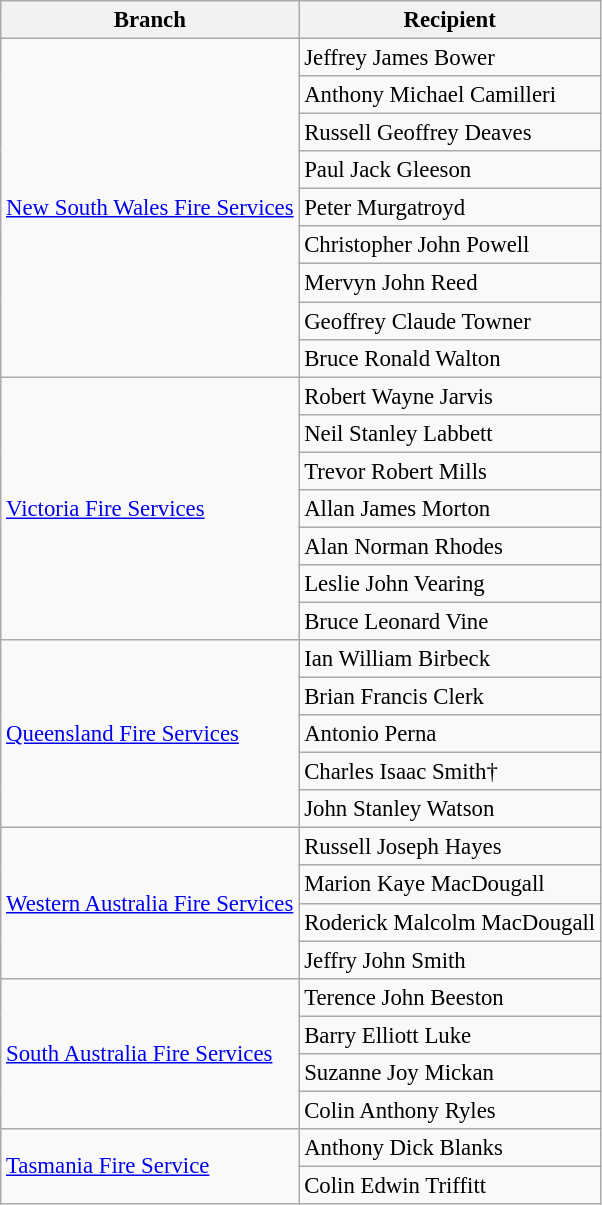<table class="wikitable" style="font-size:95%;">
<tr>
<th>Branch</th>
<th>Recipient</th>
</tr>
<tr>
<td rowspan="9"><a href='#'>New South Wales Fire Services</a></td>
<td>Jeffrey James Bower</td>
</tr>
<tr>
<td>Anthony Michael Camilleri</td>
</tr>
<tr>
<td>Russell Geoffrey Deaves</td>
</tr>
<tr>
<td>Paul Jack Gleeson</td>
</tr>
<tr>
<td>Peter Murgatroyd</td>
</tr>
<tr>
<td>Christopher John Powell</td>
</tr>
<tr>
<td>Mervyn John Reed</td>
</tr>
<tr>
<td>Geoffrey Claude Towner</td>
</tr>
<tr>
<td>Bruce Ronald Walton</td>
</tr>
<tr>
<td rowspan="7"><a href='#'>Victoria Fire Services</a></td>
<td>Robert Wayne Jarvis</td>
</tr>
<tr>
<td>Neil Stanley Labbett</td>
</tr>
<tr>
<td>Trevor Robert Mills</td>
</tr>
<tr>
<td>Allan James Morton</td>
</tr>
<tr>
<td>Alan Norman Rhodes</td>
</tr>
<tr>
<td>Leslie John Vearing</td>
</tr>
<tr>
<td>Bruce Leonard Vine</td>
</tr>
<tr>
<td rowspan="5"><a href='#'>Queensland Fire Services</a></td>
<td>Ian William Birbeck</td>
</tr>
<tr>
<td>Brian Francis Clerk</td>
</tr>
<tr>
<td>Antonio Perna</td>
</tr>
<tr>
<td>Charles Isaac Smith†</td>
</tr>
<tr>
<td>John Stanley Watson</td>
</tr>
<tr>
<td rowspan="4"><a href='#'>Western Australia Fire Services</a></td>
<td>Russell Joseph Hayes</td>
</tr>
<tr>
<td>Marion Kaye MacDougall</td>
</tr>
<tr>
<td>Roderick Malcolm MacDougall</td>
</tr>
<tr>
<td>Jeffry John Smith</td>
</tr>
<tr>
<td rowspan="4"><a href='#'>South Australia Fire Services</a></td>
<td>Terence John Beeston</td>
</tr>
<tr>
<td>Barry Elliott Luke</td>
</tr>
<tr>
<td>Suzanne Joy Mickan</td>
</tr>
<tr>
<td>Colin Anthony Ryles</td>
</tr>
<tr>
<td rowspan="2"><a href='#'>Tasmania Fire Service</a></td>
<td>Anthony Dick Blanks</td>
</tr>
<tr>
<td>Colin Edwin Triffitt</td>
</tr>
</table>
